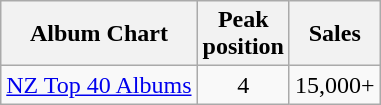<table class="wikitable">
<tr>
<th align="left">Album Chart</th>
<th align="left">Peak<br>position</th>
<th align="left">Sales</th>
</tr>
<tr>
<td align="left"><a href='#'>NZ Top 40 Albums</a></td>
<td align="center">4</td>
<td align="center">15,000+</td>
</tr>
</table>
